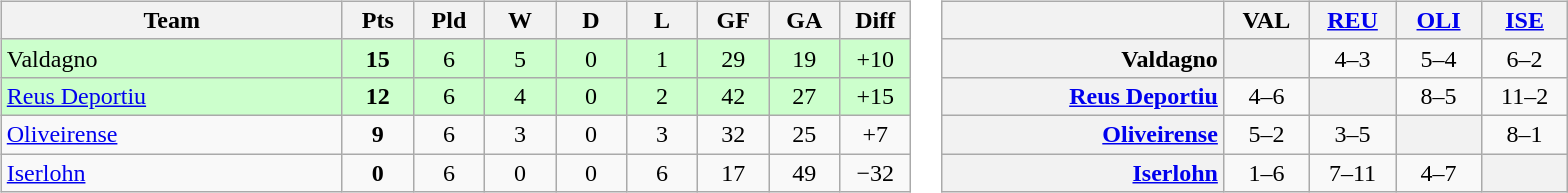<table>
<tr>
<td><br><table class="wikitable" style="text-align: center;">
<tr>
<th width=220>Team</th>
<th width=40>Pts</th>
<th width=40>Pld</th>
<th width=40>W</th>
<th width=40>D</th>
<th width=40>L</th>
<th width=40>GF</th>
<th width=40>GA</th>
<th width=40>Diff</th>
</tr>
<tr bgcolor="#ccffcc">
<td style="text-align:left;"> Valdagno</td>
<td><strong>15</strong></td>
<td>6</td>
<td>5</td>
<td>0</td>
<td>1</td>
<td>29</td>
<td>19</td>
<td>+10</td>
</tr>
<tr bgcolor="#ccffcc">
<td style="text-align:left;"> <a href='#'>Reus Deportiu</a></td>
<td><strong>12</strong></td>
<td>6</td>
<td>4</td>
<td>0</td>
<td>2</td>
<td>42</td>
<td>27</td>
<td>+15</td>
</tr>
<tr>
<td style="text-align:left;"> <a href='#'>Oliveirense</a></td>
<td><strong>9</strong></td>
<td>6</td>
<td>3</td>
<td>0</td>
<td>3</td>
<td>32</td>
<td>25</td>
<td>+7</td>
</tr>
<tr>
<td style="text-align:left;"> <a href='#'>Iserlohn</a></td>
<td><strong>0</strong></td>
<td>6</td>
<td>0</td>
<td>0</td>
<td>6</td>
<td>17</td>
<td>49</td>
<td>−32</td>
</tr>
</table>
</td>
<td><br><table class="wikitable" style="text-align:center">
<tr>
<th width="180"> </th>
<th width="50">VAL</th>
<th width="50"><a href='#'>REU</a></th>
<th width="50"><a href='#'>OLI</a></th>
<th width="50"><a href='#'>ISE</a></th>
</tr>
<tr>
<th style="text-align:right;">Valdagno</th>
<th> </th>
<td>4–3</td>
<td>5–4</td>
<td>6–2</td>
</tr>
<tr>
<th style="text-align:right;"><a href='#'>Reus Deportiu</a></th>
<td>4–6</td>
<th> </th>
<td>8–5</td>
<td>11–2</td>
</tr>
<tr>
<th style="text-align:right;"><a href='#'>Oliveirense</a></th>
<td>5–2</td>
<td>3–5</td>
<th> </th>
<td>8–1</td>
</tr>
<tr>
<th style="text-align:right;"><a href='#'>Iserlohn</a></th>
<td>1–6</td>
<td>7–11</td>
<td>4–7</td>
<th> </th>
</tr>
</table>
</td>
</tr>
</table>
